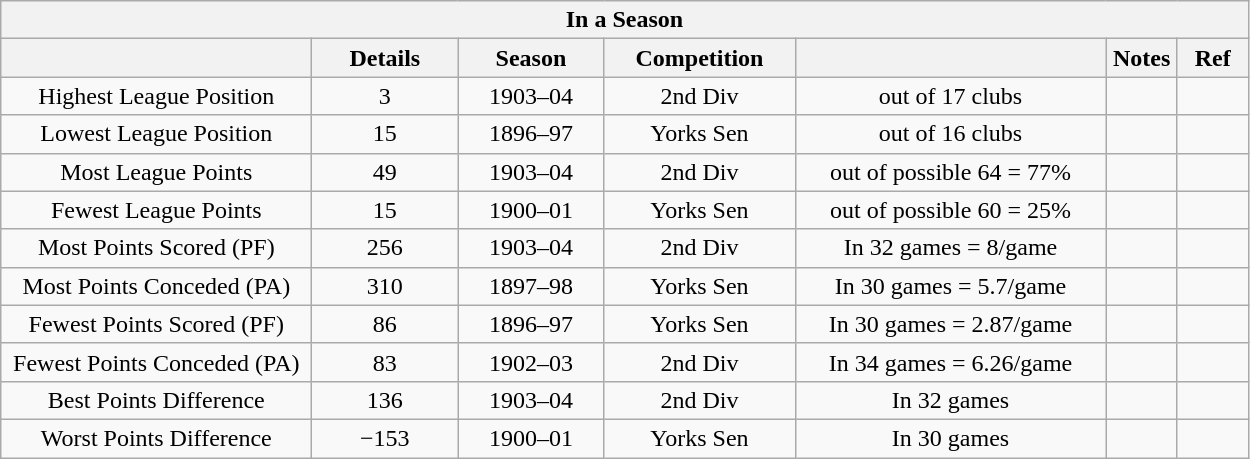<table class="wikitable" style="text-align:center;">
<tr>
<th colspan=7 abbr="Season">In a Season</th>
</tr>
<tr>
<th width=200 abbr="record"></th>
<th width=90 abbr="how much">Details</th>
<th width=90 abbr="Season">Season</th>
<th width=120 abbr="Competition">Competition</th>
<th width=200 abbr="Comments"></th>
<th width=40 abbr="Notes">Notes</th>
<th width=40 abbr="Ref">Ref</th>
</tr>
<tr>
<td>Highest League Position</td>
<td>3</td>
<td>1903–04</td>
<td>2nd Div</td>
<td>out of 17 clubs</td>
<td></td>
<td></td>
</tr>
<tr>
<td>Lowest League Position</td>
<td>15</td>
<td>1896–97</td>
<td>Yorks Sen</td>
<td>out of 16 clubs</td>
<td></td>
<td></td>
</tr>
<tr>
<td>Most League Points</td>
<td>49</td>
<td>1903–04</td>
<td>2nd Div</td>
<td>out of possible 64 = 77%</td>
<td></td>
<td></td>
</tr>
<tr>
<td>Fewest League Points</td>
<td>15</td>
<td>1900–01</td>
<td>Yorks Sen</td>
<td>out of possible 60 = 25%</td>
<td></td>
<td></td>
</tr>
<tr>
<td>Most Points Scored (PF)</td>
<td>256</td>
<td>1903–04</td>
<td>2nd Div</td>
<td>In 32 games = 8/game</td>
<td></td>
<td></td>
</tr>
<tr>
<td>Most Points Conceded (PA)</td>
<td>310</td>
<td>1897–98</td>
<td>Yorks Sen</td>
<td>In 30 games = 5.7/game</td>
<td></td>
<td></td>
</tr>
<tr>
<td>Fewest Points Scored (PF)</td>
<td>86</td>
<td>1896–97</td>
<td>Yorks Sen</td>
<td>In 30 games = 2.87/game</td>
<td></td>
<td></td>
</tr>
<tr>
<td>Fewest Points Conceded (PA)</td>
<td>83</td>
<td>1902–03</td>
<td>2nd Div</td>
<td>In 34 games = 6.26/game</td>
<td></td>
<td></td>
</tr>
<tr>
<td>Best Points Difference</td>
<td>136</td>
<td>1903–04</td>
<td>2nd Div</td>
<td>In 32 games</td>
<td></td>
<td></td>
</tr>
<tr>
<td>Worst Points Difference</td>
<td>−153</td>
<td>1900–01</td>
<td>Yorks Sen</td>
<td>In 30 games</td>
<td></td>
<td></td>
</tr>
</table>
